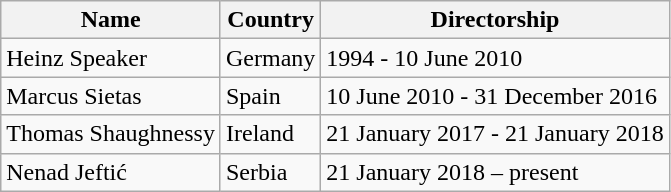<table class="wikitable">
<tr>
<th>Name</th>
<th>Country</th>
<th>Directorship</th>
</tr>
<tr>
<td>Heinz Speaker</td>
<td>Germany</td>
<td>1994 - 10 June 2010</td>
</tr>
<tr>
<td>Marcus Sietas</td>
<td>Spain</td>
<td>10 June 2010 - 31 December 2016</td>
</tr>
<tr>
<td>Thomas Shaughnessy</td>
<td>Ireland</td>
<td>21 January 2017 - 21 January 2018</td>
</tr>
<tr>
<td>Nenad Jeftić</td>
<td>Serbia</td>
<td>21 January 2018 – present</td>
</tr>
</table>
